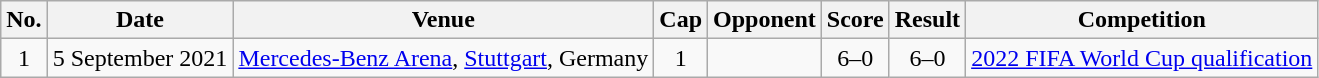<table class="wikitable sortable">
<tr>
<th>No.</th>
<th>Date</th>
<th>Venue</th>
<th>Cap</th>
<th>Opponent</th>
<th>Score</th>
<th>Result</th>
<th>Competition</th>
</tr>
<tr>
<td align=center>1</td>
<td>5 September 2021</td>
<td><a href='#'>Mercedes-Benz Arena</a>, <a href='#'>Stuttgart</a>, Germany</td>
<td align=center>1</td>
<td></td>
<td align=center>6–0</td>
<td align=center>6–0</td>
<td><a href='#'>2022 FIFA World Cup qualification</a></td>
</tr>
</table>
